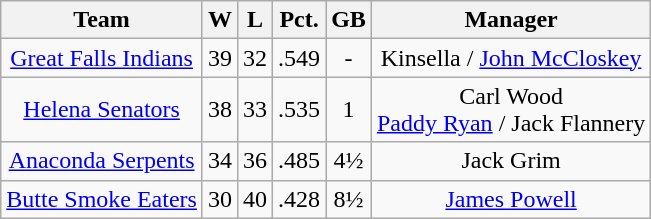<table class="wikitable">
<tr>
<th>Team</th>
<th>W</th>
<th>L</th>
<th>Pct.</th>
<th>GB</th>
<th>Manager</th>
</tr>
<tr align=center>
<td><a href='#'>Great Falls Indians</a></td>
<td>39</td>
<td>32</td>
<td>.549</td>
<td>-</td>
<td>Kinsella / <a href='#'>John McCloskey</a></td>
</tr>
<tr align=center>
<td><a href='#'>Helena Senators</a></td>
<td>38</td>
<td>33</td>
<td>.535</td>
<td>1</td>
<td>Carl Wood<br><a href='#'>Paddy Ryan</a> / Jack Flannery</td>
</tr>
<tr align=center>
<td><a href='#'>Anaconda Serpents</a></td>
<td>34</td>
<td>36</td>
<td>.485</td>
<td>4½</td>
<td>Jack Grim</td>
</tr>
<tr align=center>
<td><a href='#'>Butte Smoke Eaters</a></td>
<td>30</td>
<td>40</td>
<td>.428</td>
<td>8½</td>
<td><a href='#'>James Powell</a></td>
</tr>
</table>
